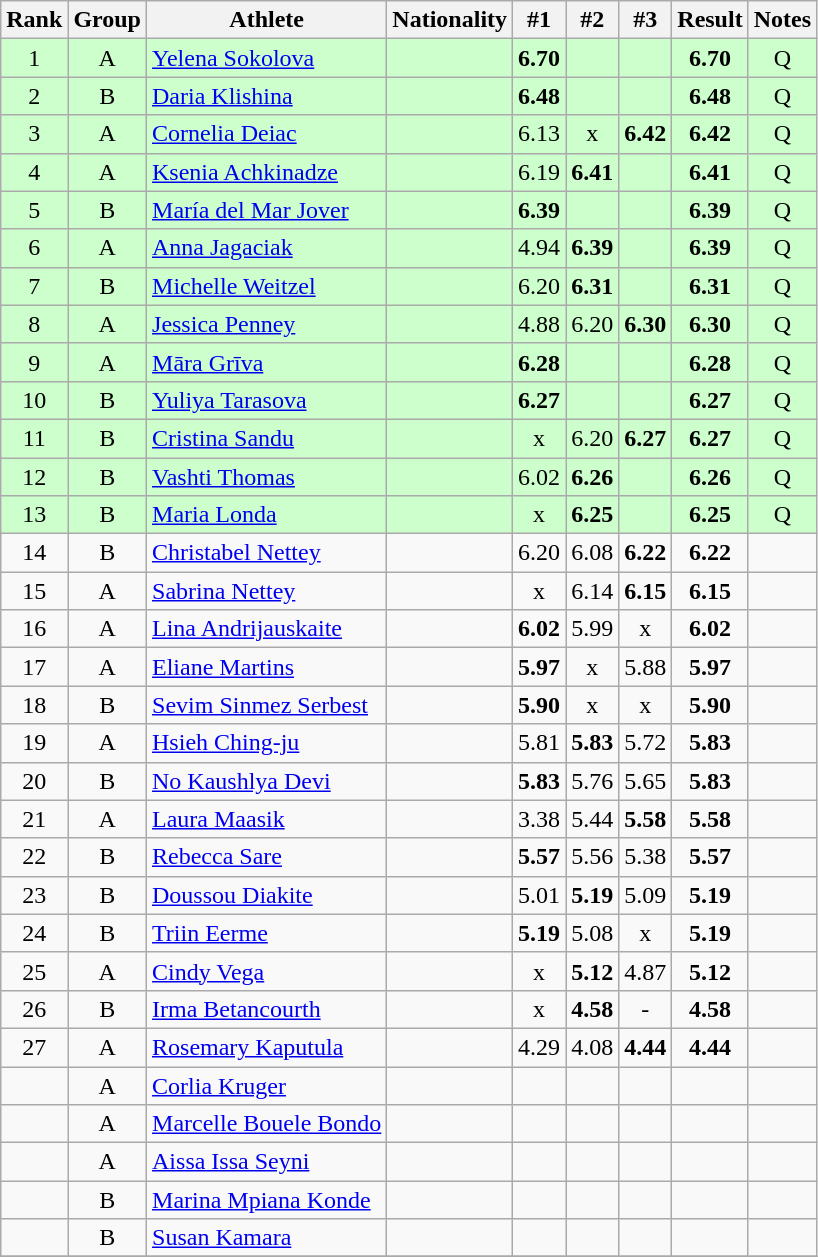<table class="wikitable sortable" style="text-align:center">
<tr>
<th>Rank</th>
<th>Group</th>
<th>Athlete</th>
<th>Nationality</th>
<th>#1</th>
<th>#2</th>
<th>#3</th>
<th>Result</th>
<th>Notes</th>
</tr>
<tr bgcolor=ccffcc>
<td>1</td>
<td>A</td>
<td align="left"><a href='#'>Yelena Sokolova</a></td>
<td align=left></td>
<td><strong>6.70</strong></td>
<td></td>
<td></td>
<td><strong>6.70</strong></td>
<td>Q</td>
</tr>
<tr bgcolor=ccffcc>
<td>2</td>
<td>B</td>
<td align="left"><a href='#'>Daria Klishina</a></td>
<td align=left></td>
<td><strong>6.48</strong></td>
<td></td>
<td></td>
<td><strong>6.48</strong></td>
<td>Q</td>
</tr>
<tr bgcolor=ccffcc>
<td>3</td>
<td>A</td>
<td align="left"><a href='#'>Cornelia Deiac</a></td>
<td align=left></td>
<td>6.13</td>
<td>x</td>
<td><strong>6.42</strong></td>
<td><strong>6.42</strong></td>
<td>Q</td>
</tr>
<tr bgcolor=ccffcc>
<td>4</td>
<td>A</td>
<td align="left"><a href='#'>Ksenia Achkinadze</a></td>
<td align=left></td>
<td>6.19</td>
<td><strong>6.41</strong></td>
<td></td>
<td><strong>6.41</strong></td>
<td>Q</td>
</tr>
<tr bgcolor=ccffcc>
<td>5</td>
<td>B</td>
<td align="left"><a href='#'>María del Mar Jover</a></td>
<td align=left></td>
<td><strong>6.39</strong></td>
<td></td>
<td></td>
<td><strong>6.39</strong></td>
<td>Q</td>
</tr>
<tr bgcolor=ccffcc>
<td>6</td>
<td>A</td>
<td align="left"><a href='#'>Anna Jagaciak</a></td>
<td align=left></td>
<td>4.94</td>
<td><strong>6.39</strong></td>
<td></td>
<td><strong>6.39</strong></td>
<td>Q</td>
</tr>
<tr bgcolor=ccffcc>
<td>7</td>
<td>B</td>
<td align="left"><a href='#'>Michelle Weitzel</a></td>
<td align=left></td>
<td>6.20</td>
<td><strong>6.31</strong></td>
<td></td>
<td><strong>6.31</strong></td>
<td>Q</td>
</tr>
<tr bgcolor=ccffcc>
<td>8</td>
<td>A</td>
<td align="left"><a href='#'>Jessica Penney</a></td>
<td align=left></td>
<td>4.88</td>
<td>6.20</td>
<td><strong>6.30</strong></td>
<td><strong>6.30</strong></td>
<td>Q</td>
</tr>
<tr bgcolor=ccffcc>
<td>9</td>
<td>A</td>
<td align="left"><a href='#'>Māra Grīva</a></td>
<td align=left></td>
<td><strong>6.28</strong></td>
<td></td>
<td></td>
<td><strong>6.28</strong></td>
<td>Q</td>
</tr>
<tr bgcolor=ccffcc>
<td>10</td>
<td>B</td>
<td align="left"><a href='#'>Yuliya Tarasova</a></td>
<td align=left></td>
<td><strong>6.27</strong></td>
<td></td>
<td></td>
<td><strong>6.27</strong></td>
<td>Q</td>
</tr>
<tr bgcolor=ccffcc>
<td>11</td>
<td>B</td>
<td align="left"><a href='#'>Cristina Sandu</a></td>
<td align=left></td>
<td>x</td>
<td>6.20</td>
<td><strong>6.27</strong></td>
<td><strong>6.27</strong></td>
<td>Q</td>
</tr>
<tr bgcolor=ccffcc>
<td>12</td>
<td>B</td>
<td align="left"><a href='#'>Vashti Thomas</a></td>
<td align=left></td>
<td>6.02</td>
<td><strong>6.26</strong></td>
<td></td>
<td><strong>6.26</strong></td>
<td>Q</td>
</tr>
<tr bgcolor=ccffcc>
<td>13</td>
<td>B</td>
<td align="left"><a href='#'>Maria Londa</a></td>
<td align=left></td>
<td>x</td>
<td><strong>6.25</strong></td>
<td></td>
<td><strong>6.25</strong></td>
<td>Q</td>
</tr>
<tr>
<td>14</td>
<td>B</td>
<td align="left"><a href='#'>Christabel Nettey</a></td>
<td align=left></td>
<td>6.20</td>
<td>6.08</td>
<td><strong>6.22</strong></td>
<td><strong>6.22</strong></td>
<td></td>
</tr>
<tr>
<td>15</td>
<td>A</td>
<td align="left"><a href='#'>Sabrina Nettey</a></td>
<td align=left></td>
<td>x</td>
<td>6.14</td>
<td><strong>6.15</strong></td>
<td><strong>6.15</strong></td>
<td></td>
</tr>
<tr>
<td>16</td>
<td>A</td>
<td align="left"><a href='#'>Lina Andrijauskaite</a></td>
<td align=left></td>
<td><strong>6.02</strong></td>
<td>5.99</td>
<td>x</td>
<td><strong>6.02</strong></td>
<td></td>
</tr>
<tr>
<td>17</td>
<td>A</td>
<td align="left"><a href='#'>Eliane Martins</a></td>
<td align=left></td>
<td><strong>5.97</strong></td>
<td>x</td>
<td>5.88</td>
<td><strong>5.97</strong></td>
<td></td>
</tr>
<tr>
<td>18</td>
<td>B</td>
<td align="left"><a href='#'>Sevim Sinmez Serbest</a></td>
<td align=left></td>
<td><strong>5.90</strong></td>
<td>x</td>
<td>x</td>
<td><strong>5.90</strong></td>
<td></td>
</tr>
<tr>
<td>19</td>
<td>A</td>
<td align="left"><a href='#'>Hsieh Ching-ju</a></td>
<td align=left></td>
<td>5.81</td>
<td><strong>5.83</strong></td>
<td>5.72</td>
<td><strong>5.83</strong></td>
<td></td>
</tr>
<tr>
<td>20</td>
<td>B</td>
<td align="left"><a href='#'>No Kaushlya Devi</a></td>
<td align=left></td>
<td><strong>5.83</strong></td>
<td>5.76</td>
<td>5.65</td>
<td><strong>5.83</strong></td>
<td></td>
</tr>
<tr>
<td>21</td>
<td>A</td>
<td align="left"><a href='#'>Laura Maasik</a></td>
<td align=left></td>
<td>3.38</td>
<td>5.44</td>
<td><strong>5.58</strong></td>
<td><strong>5.58</strong></td>
<td></td>
</tr>
<tr>
<td>22</td>
<td>B</td>
<td align="left"><a href='#'>Rebecca Sare</a></td>
<td align=left></td>
<td><strong>5.57</strong></td>
<td>5.56</td>
<td>5.38</td>
<td><strong>5.57</strong></td>
<td></td>
</tr>
<tr>
<td>23</td>
<td>B</td>
<td align="left"><a href='#'>Doussou Diakite</a></td>
<td align=left></td>
<td>5.01</td>
<td><strong>5.19</strong></td>
<td>5.09</td>
<td><strong>5.19</strong></td>
<td></td>
</tr>
<tr>
<td>24</td>
<td>B</td>
<td align="left"><a href='#'>Triin Eerme</a></td>
<td align=left></td>
<td><strong>5.19</strong></td>
<td>5.08</td>
<td>x</td>
<td><strong>5.19</strong></td>
<td></td>
</tr>
<tr>
<td>25</td>
<td>A</td>
<td align="left"><a href='#'>Cindy Vega</a></td>
<td align=left></td>
<td>x</td>
<td><strong>5.12</strong></td>
<td>4.87</td>
<td><strong>5.12</strong></td>
<td></td>
</tr>
<tr>
<td>26</td>
<td>B</td>
<td align="left"><a href='#'>Irma Betancourth</a></td>
<td align=left></td>
<td>x</td>
<td><strong>4.58</strong></td>
<td>-</td>
<td><strong>4.58</strong></td>
<td></td>
</tr>
<tr>
<td>27</td>
<td>A</td>
<td align="left"><a href='#'>Rosemary Kaputula</a></td>
<td align=left></td>
<td>4.29</td>
<td>4.08</td>
<td><strong>4.44</strong></td>
<td><strong>4.44</strong></td>
<td></td>
</tr>
<tr>
<td></td>
<td>A</td>
<td align="left"><a href='#'>Corlia Kruger</a></td>
<td align=left></td>
<td></td>
<td></td>
<td></td>
<td><strong></strong></td>
<td></td>
</tr>
<tr>
<td></td>
<td>A</td>
<td align="left"><a href='#'>Marcelle Bouele Bondo</a></td>
<td align=left></td>
<td></td>
<td></td>
<td></td>
<td><strong></strong></td>
<td></td>
</tr>
<tr>
<td></td>
<td>A</td>
<td align="left"><a href='#'>Aissa Issa Seyni</a></td>
<td align=left></td>
<td></td>
<td></td>
<td></td>
<td><strong></strong></td>
<td></td>
</tr>
<tr>
<td></td>
<td>B</td>
<td align="left"><a href='#'>Marina Mpiana Konde</a></td>
<td align=left></td>
<td></td>
<td></td>
<td></td>
<td><strong></strong></td>
<td></td>
</tr>
<tr>
<td></td>
<td>B</td>
<td align="left"><a href='#'>Susan Kamara</a></td>
<td align=left></td>
<td></td>
<td></td>
<td></td>
<td><strong></strong></td>
<td></td>
</tr>
<tr>
</tr>
</table>
